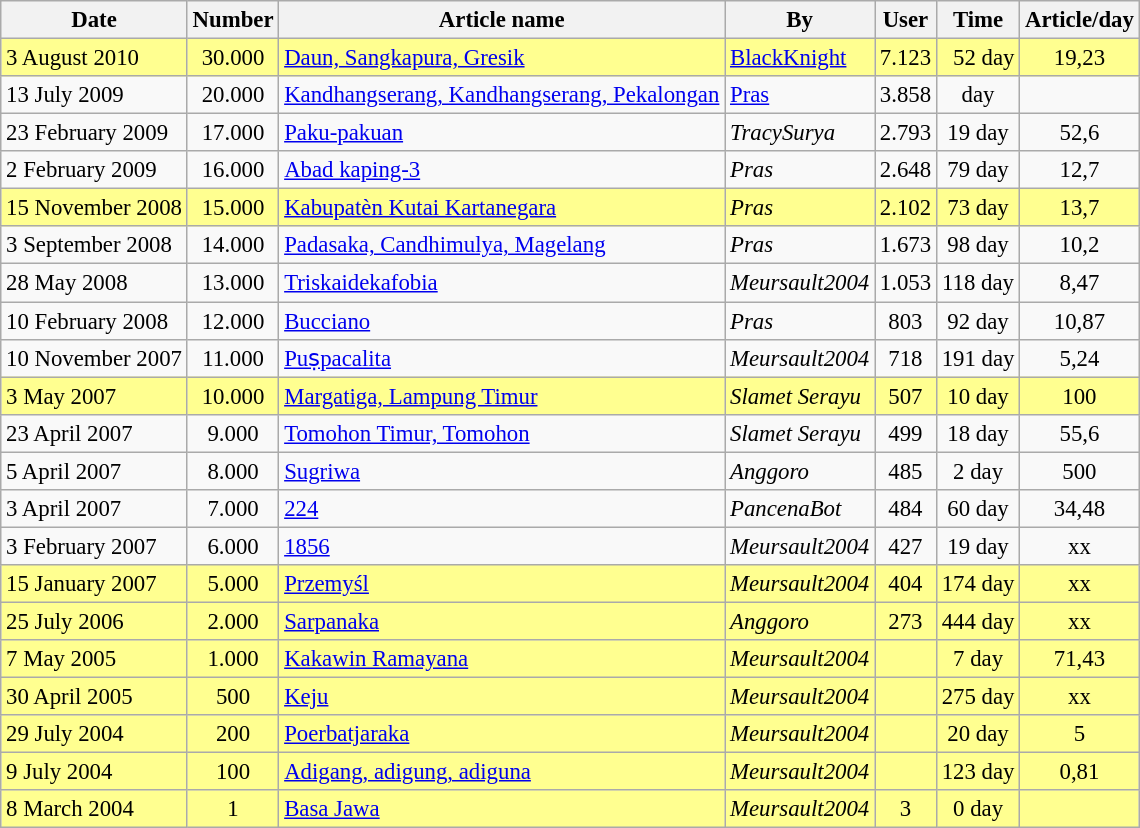<table class="wikitable" style="font-size:95%">
<tr>
<th>Date</th>
<th>Number</th>
<th>Article name</th>
<th>By</th>
<th>User</th>
<th>Time</th>
<th>Article/day</th>
</tr>
<tr bgcolor="#FFFF90">
<td>3 August 2010</td>
<td align="center">30.000</td>
<td><a href='#'>Daun, Sangkapura, Gresik</a></td>
<td><a href='#'>BlackKnight</a></td>
<td align="center">7.123</td>
<td align="right">52 day</td>
<td align="center">19,23</td>
</tr>
<tr>
<td>13 July 2009</td>
<td align="center">20.000</td>
<td><a href='#'>Kandhangserang, Kandhangserang, Pekalongan</a></td>
<td><a href='#'>Pras</a></td>
<td align="center">3.858</td>
<td align="center">day</td>
<td align="center"></td>
</tr>
<tr>
<td>23 February 2009</td>
<td align="center">17.000</td>
<td><a href='#'>Paku-pakuan</a></td>
<td><em>TracySurya</em></td>
<td align="center">2.793</td>
<td align="center">19 day</td>
<td align="center">52,6</td>
</tr>
<tr>
<td>2 February 2009</td>
<td align="center">16.000</td>
<td><a href='#'>Abad kaping-3</a></td>
<td><em>Pras</em></td>
<td align="center">2.648</td>
<td align="center">79 day</td>
<td align="center">12,7</td>
</tr>
<tr bgcolor="#FFFF90">
<td>15 November 2008</td>
<td align="center">15.000</td>
<td><a href='#'>Kabupatèn Kutai Kartanegara</a></td>
<td><em>Pras</em></td>
<td align="center">2.102</td>
<td align="center">73 day</td>
<td align="center">13,7</td>
</tr>
<tr>
<td>3 September 2008</td>
<td align="center">14.000</td>
<td><a href='#'>Padasaka, Candhimulya, Magelang</a></td>
<td><em>Pras</em></td>
<td align="center">1.673</td>
<td align="center">98 day</td>
<td align="center">10,2</td>
</tr>
<tr>
<td>28 May 2008</td>
<td align="center">13.000</td>
<td><a href='#'>Triskaidekafobia</a></td>
<td><em>Meursault2004</em></td>
<td align="center">1.053</td>
<td align="center">118 day</td>
<td align="center">8,47</td>
</tr>
<tr>
<td>10 February 2008</td>
<td align="center">12.000</td>
<td><a href='#'>Bucciano</a></td>
<td><em>Pras</em></td>
<td align="center">803</td>
<td align="center">92 day</td>
<td align="center">10,87</td>
</tr>
<tr>
<td>10 November 2007</td>
<td align="center">11.000</td>
<td><a href='#'>Puṣpacalita</a></td>
<td><em>Meursault2004</em></td>
<td align="center">718</td>
<td align="center">191 day</td>
<td align="center">5,24</td>
</tr>
<tr bgcolor="#FFFF90">
<td>3 May 2007</td>
<td align="center">10.000</td>
<td><a href='#'>Margatiga, Lampung Timur</a></td>
<td><em>Slamet Serayu</em></td>
<td align="center">507</td>
<td align="center">10 day</td>
<td align="center">100</td>
</tr>
<tr>
<td>23 April 2007</td>
<td align="center">9.000</td>
<td><a href='#'>Tomohon Timur, Tomohon</a></td>
<td><em>Slamet Serayu</em></td>
<td align="center">499</td>
<td align="center">18 day</td>
<td align="center">55,6</td>
</tr>
<tr>
<td>5 April 2007</td>
<td align="center">8.000</td>
<td><a href='#'>Sugriwa</a></td>
<td><em>Anggoro</em></td>
<td align="center">485</td>
<td align="center">2 day</td>
<td align="center">500</td>
</tr>
<tr>
<td>3 April 2007</td>
<td align="center">7.000</td>
<td><a href='#'>224</a></td>
<td><em>PancenaBot</em></td>
<td align="center">484</td>
<td align="center">60 day</td>
<td align="center">34,48</td>
</tr>
<tr>
<td>3 February 2007</td>
<td align="center">6.000</td>
<td><a href='#'>1856</a></td>
<td><em>Meursault2004</em></td>
<td align="center">427</td>
<td align="center">19 day</td>
<td align="center">xx</td>
</tr>
<tr bgcolor="#FFFF90">
<td>15 January 2007</td>
<td align="center">5.000</td>
<td><a href='#'>Przemyśl</a></td>
<td><em>Meursault2004</em></td>
<td align="center">404</td>
<td align="center">174 day</td>
<td align="center">xx</td>
</tr>
<tr bgcolor="#FFFF90">
<td>25 July 2006</td>
<td align="center">2.000</td>
<td><a href='#'>Sarpanaka</a></td>
<td><em>Anggoro</em></td>
<td align="center">273</td>
<td align="center">444 day</td>
<td align="center">xx</td>
</tr>
<tr bgcolor="#FFFF90">
<td>7 May 2005</td>
<td align="center">1.000</td>
<td><a href='#'>Kakawin Ramayana</a></td>
<td><em>Meursault2004</em></td>
<td></td>
<td align="center">7 day</td>
<td align="center">71,43</td>
</tr>
<tr bgcolor="#FFFF90">
<td>30 April 2005</td>
<td align="center">500</td>
<td><a href='#'>Keju</a></td>
<td><em>Meursault2004</em></td>
<td></td>
<td align="center">275 day</td>
<td align="center">xx</td>
</tr>
<tr bgcolor="#FFFF90">
<td>29 July 2004</td>
<td align="center">200</td>
<td><a href='#'>Poerbatjaraka</a></td>
<td><em>Meursault2004</em></td>
<td></td>
<td align="center">20 day</td>
<td align="center">5</td>
</tr>
<tr bgcolor="#FFFF90">
<td>9 July 2004</td>
<td align="center">100</td>
<td><a href='#'>Adigang, adigung, adiguna</a></td>
<td><em>Meursault2004</em></td>
<td></td>
<td align="center">123 day</td>
<td align="center">0,81</td>
</tr>
<tr bgcolor="#FFFF90">
<td>8 March 2004</td>
<td align="center">1</td>
<td><a href='#'>Basa Jawa</a></td>
<td><em>Meursault2004</em></td>
<td align="center">3</td>
<td align="center">0 day</td>
<td></td>
</tr>
</table>
